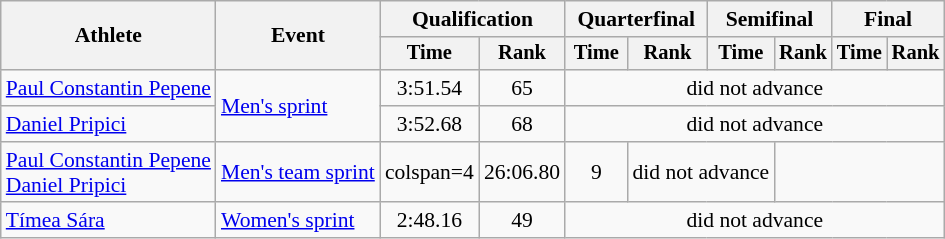<table class="wikitable" style="font-size:90%">
<tr>
<th rowspan="2">Athlete</th>
<th rowspan="2">Event</th>
<th colspan="2">Qualification</th>
<th colspan="2">Quarterfinal</th>
<th colspan="2">Semifinal</th>
<th colspan="2">Final</th>
</tr>
<tr style="font-size:95%">
<th>Time</th>
<th>Rank</th>
<th>Time</th>
<th>Rank</th>
<th>Time</th>
<th>Rank</th>
<th>Time</th>
<th>Rank</th>
</tr>
<tr align=center>
<td align=left><a href='#'>Paul Constantin Pepene</a></td>
<td align=left rowspan=2><a href='#'>Men's sprint</a></td>
<td>3:51.54</td>
<td>65</td>
<td colspan=6>did not advance</td>
</tr>
<tr align=center>
<td align=left><a href='#'>Daniel Pripici</a></td>
<td>3:52.68</td>
<td>68</td>
<td colspan=6>did not advance</td>
</tr>
<tr align=center>
<td align=left><a href='#'>Paul Constantin Pepene</a><br><a href='#'>Daniel Pripici</a></td>
<td align=left><a href='#'>Men's team sprint</a></td>
<td>colspan=4 </td>
<td>26:06.80</td>
<td>9</td>
<td colspan=2>did not advance</td>
</tr>
<tr align=center>
<td align=left><a href='#'>Tímea Sára</a></td>
<td align=left><a href='#'>Women's sprint</a></td>
<td>2:48.16</td>
<td>49</td>
<td colspan=6>did not advance</td>
</tr>
</table>
